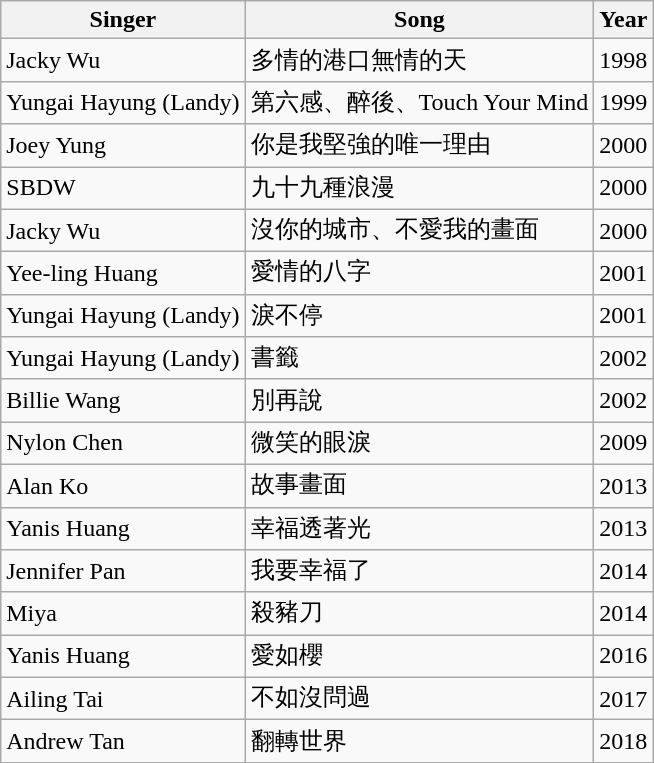<table class="wikitable sortable">
<tr>
<th>Singer</th>
<th>Song</th>
<th>Year</th>
</tr>
<tr>
<td>Jacky Wu</td>
<td>多情的港口無情的天</td>
<td>1998</td>
</tr>
<tr>
<td>Yungai Hayung (Landy)</td>
<td>第六感、醉後、Touch Your Mind</td>
<td>1999</td>
</tr>
<tr>
<td>Joey Yung</td>
<td>你是我堅強的唯一理由</td>
<td>2000</td>
</tr>
<tr>
<td>SBDW</td>
<td>九十九種浪漫</td>
<td>2000</td>
</tr>
<tr>
<td>Jacky Wu</td>
<td>沒你的城市、不愛我的畫面</td>
<td>2000</td>
</tr>
<tr>
<td>Yee-ling Huang</td>
<td>愛情的八字</td>
<td>2001</td>
</tr>
<tr>
<td>Yungai Hayung (Landy)</td>
<td>淚不停</td>
<td>2001</td>
</tr>
<tr>
<td>Yungai Hayung (Landy)</td>
<td>書籤</td>
<td>2002</td>
</tr>
<tr>
<td>Billie Wang</td>
<td>別再說</td>
<td>2002</td>
</tr>
<tr>
<td>Nylon Chen</td>
<td>微笑的眼淚</td>
<td>2009</td>
</tr>
<tr>
<td>Alan Ko</td>
<td>故事畫面</td>
<td>2013</td>
</tr>
<tr>
<td>Yanis Huang</td>
<td>幸福透著光</td>
<td>2013</td>
</tr>
<tr>
<td>Jennifer Pan</td>
<td>我要幸福了</td>
<td>2014</td>
</tr>
<tr>
<td>Miya</td>
<td>殺豬刀</td>
<td>2014</td>
</tr>
<tr>
<td>Yanis Huang</td>
<td>愛如櫻</td>
<td>2016</td>
</tr>
<tr>
<td>Ailing Tai</td>
<td>不如沒問過</td>
<td>2017</td>
</tr>
<tr>
<td>Andrew Tan</td>
<td>翻轉世界</td>
<td>2018</td>
</tr>
<tr>
</tr>
</table>
